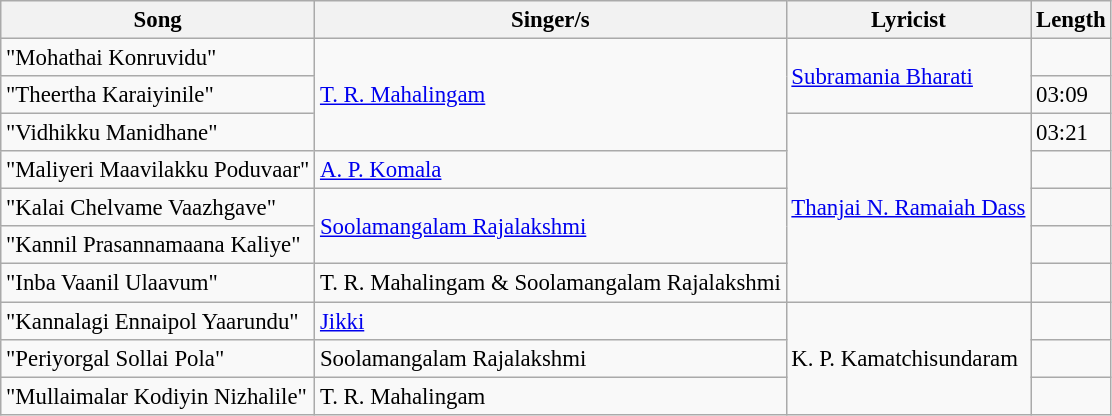<table class="wikitable" style="font-size:95%;">
<tr>
<th>Song</th>
<th>Singer/s</th>
<th>Lyricist</th>
<th>Length</th>
</tr>
<tr>
<td>"Mohathai Konruvidu"</td>
<td rowspan=3><a href='#'>T. R. Mahalingam</a></td>
<td rowspan="2"><a href='#'>Subramania Bharati</a></td>
<td></td>
</tr>
<tr>
<td>"Theertha Karaiyinile"</td>
<td>03:09</td>
</tr>
<tr>
<td>"Vidhikku Manidhane"</td>
<td rowspan=5><a href='#'>Thanjai N. Ramaiah Dass</a></td>
<td>03:21</td>
</tr>
<tr>
<td>"Maliyeri Maavilakku Poduvaar"</td>
<td><a href='#'>A. P. Komala</a></td>
<td></td>
</tr>
<tr>
<td>"Kalai Chelvame Vaazhgave"</td>
<td rowspan=2><a href='#'>Soolamangalam Rajalakshmi</a></td>
<td></td>
</tr>
<tr>
<td>"Kannil Prasannamaana Kaliye"</td>
<td></td>
</tr>
<tr>
<td>"Inba Vaanil Ulaavum"</td>
<td>T. R. Mahalingam & Soolamangalam Rajalakshmi</td>
<td></td>
</tr>
<tr>
<td>"Kannalagi Ennaipol Yaarundu"</td>
<td><a href='#'>Jikki</a></td>
<td rowspan="3">K. P. Kamatchisundaram</td>
<td></td>
</tr>
<tr>
<td>"Periyorgal Sollai Pola"</td>
<td>Soolamangalam Rajalakshmi</td>
<td></td>
</tr>
<tr>
<td>"Mullaimalar Kodiyin Nizhalile"</td>
<td>T. R. Mahalingam</td>
<td></td>
</tr>
</table>
